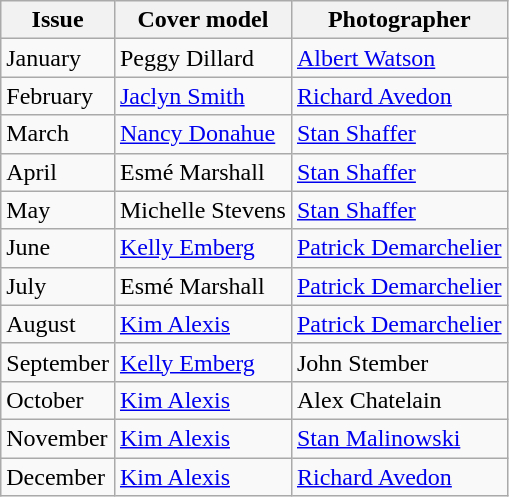<table class="sortable wikitable">
<tr>
<th>Issue</th>
<th>Cover model</th>
<th>Photographer</th>
</tr>
<tr>
<td>January</td>
<td>Peggy Dillard</td>
<td><a href='#'>Albert Watson</a></td>
</tr>
<tr>
<td>February</td>
<td><a href='#'>Jaclyn Smith</a></td>
<td><a href='#'>Richard Avedon</a></td>
</tr>
<tr>
<td>March</td>
<td><a href='#'>Nancy Donahue</a></td>
<td><a href='#'>Stan Shaffer</a></td>
</tr>
<tr>
<td>April</td>
<td>Esmé Marshall</td>
<td><a href='#'>Stan Shaffer</a></td>
</tr>
<tr>
<td>May</td>
<td>Michelle Stevens</td>
<td><a href='#'>Stan Shaffer</a></td>
</tr>
<tr>
<td>June</td>
<td><a href='#'>Kelly Emberg</a></td>
<td><a href='#'>Patrick Demarchelier</a></td>
</tr>
<tr>
<td>July</td>
<td>Esmé Marshall</td>
<td><a href='#'>Patrick Demarchelier</a></td>
</tr>
<tr>
<td>August</td>
<td><a href='#'>Kim Alexis</a></td>
<td><a href='#'>Patrick Demarchelier</a></td>
</tr>
<tr>
<td>September</td>
<td><a href='#'>Kelly Emberg</a></td>
<td>John Stember</td>
</tr>
<tr>
<td>October</td>
<td><a href='#'>Kim Alexis</a></td>
<td>Alex Chatelain</td>
</tr>
<tr>
<td>November</td>
<td><a href='#'>Kim Alexis</a></td>
<td><a href='#'>Stan Malinowski</a></td>
</tr>
<tr>
<td>December</td>
<td><a href='#'>Kim Alexis</a></td>
<td><a href='#'>Richard Avedon</a></td>
</tr>
</table>
